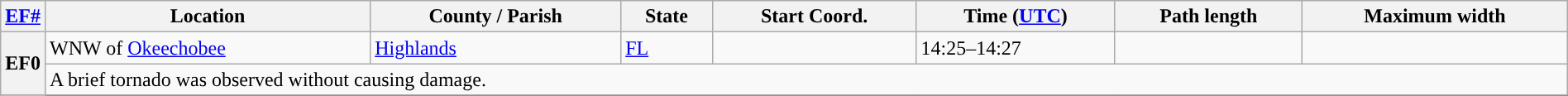<table class="wikitable sortable" style="width:100%;">
<tr>
<th scope="col" width="2%" align="center"><a href='#'>EF#</a></th>
<th scope="col" align="center" class="unsortable">Location</th>
<th scope="col" align="center" class="unsortable">County / Parish</th>
<th scope="col" align="center">State</th>
<th scope="col" align="center">Start Coord.</th>
<th scope="col" align="center">Time (<a href='#'>UTC</a>)</th>
<th scope="col" align="center">Path length</th>
<th scope="col" align="center">Maximum width</th>
</tr>
<tr>
<th scope="row" rowspan="2" style="background-color:#">EF0</th>
<td>WNW of <a href='#'>Okeechobee</a></td>
<td><a href='#'>Highlands</a></td>
<td><a href='#'>FL</a></td>
<td></td>
<td>14:25–14:27</td>
<td></td>
<td></td>
</tr>
<tr class="expand-child">
<td colspan="8" style=" border-bottom: 1px solid black;">A brief tornado was observed without causing damage.</td>
</tr>
<tr>
</tr>
</table>
